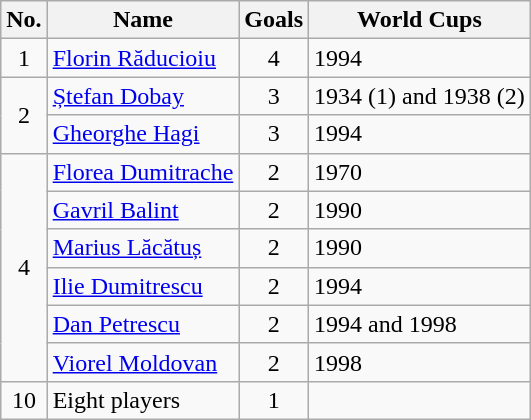<table class="wikitable" style="text-align: left;">
<tr>
<th>No.</th>
<th>Name</th>
<th>Goals</th>
<th>World Cups</th>
</tr>
<tr>
<td align=center>1</td>
<td><a href='#'>Florin Răducioiu</a></td>
<td align=center>4</td>
<td>1994</td>
</tr>
<tr>
<td rowspan=2 align=center>2</td>
<td><a href='#'>Ștefan Dobay</a></td>
<td align=center>3</td>
<td>1934 (1) and 1938 (2)</td>
</tr>
<tr>
<td><a href='#'>Gheorghe Hagi</a></td>
<td align=center>3</td>
<td>1994</td>
</tr>
<tr>
<td rowspan=6 align=center>4</td>
<td><a href='#'>Florea Dumitrache</a></td>
<td align=center>2</td>
<td>1970</td>
</tr>
<tr>
<td><a href='#'>Gavril Balint</a></td>
<td align=center>2</td>
<td>1990</td>
</tr>
<tr>
<td><a href='#'>Marius Lăcătuș</a></td>
<td align=center>2</td>
<td>1990</td>
</tr>
<tr>
<td><a href='#'>Ilie Dumitrescu</a></td>
<td align=center>2</td>
<td>1994</td>
</tr>
<tr>
<td><a href='#'>Dan Petrescu</a></td>
<td align=center>2</td>
<td>1994 and 1998</td>
</tr>
<tr>
<td><a href='#'>Viorel Moldovan</a></td>
<td align=center>2</td>
<td>1998</td>
</tr>
<tr>
<td align=center>10</td>
<td>Eight players</td>
<td align=center>1</td>
</tr>
</table>
